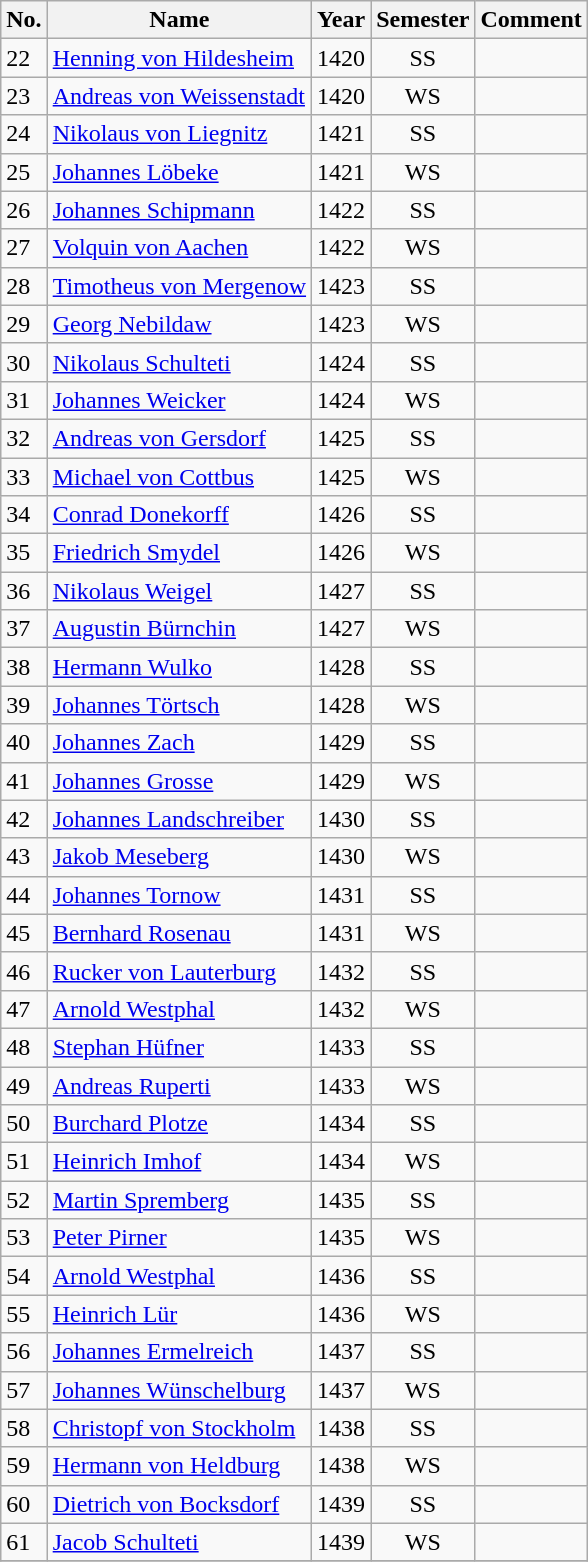<table class="wikitable">
<tr>
<th bgcolor="silver">No.</th>
<th bgcolor="silver">Name</th>
<th bgcolor="silver">Year</th>
<th bgcolor="silver">Semester</th>
<th bgcolor="silver">Comment</th>
</tr>
<tr>
<td>22</td>
<td><a href='#'>Henning von Hildesheim</a></td>
<td>1420</td>
<td align="center">SS</td>
<td></td>
</tr>
<tr>
<td>23</td>
<td><a href='#'>Andreas von Weissenstadt</a></td>
<td>1420</td>
<td align="center">WS</td>
<td></td>
</tr>
<tr>
<td>24</td>
<td><a href='#'>Nikolaus von Liegnitz</a></td>
<td>1421</td>
<td align="center">SS</td>
<td></td>
</tr>
<tr>
<td>25</td>
<td><a href='#'>Johannes Löbeke</a></td>
<td>1421</td>
<td align="center">WS</td>
<td></td>
</tr>
<tr>
<td>26</td>
<td><a href='#'>Johannes Schipmann</a></td>
<td>1422</td>
<td align="center">SS</td>
<td></td>
</tr>
<tr>
<td>27</td>
<td><a href='#'>Volquin von Aachen</a></td>
<td>1422</td>
<td align="center">WS</td>
<td></td>
</tr>
<tr>
<td>28</td>
<td><a href='#'>Timotheus von Mergenow</a></td>
<td>1423</td>
<td align="center">SS</td>
<td></td>
</tr>
<tr>
<td>29</td>
<td><a href='#'>Georg Nebildaw</a></td>
<td>1423</td>
<td align="center">WS</td>
<td></td>
</tr>
<tr>
<td>30</td>
<td><a href='#'>Nikolaus Schulteti</a></td>
<td>1424</td>
<td align="center">SS</td>
<td></td>
</tr>
<tr>
<td>31</td>
<td><a href='#'>Johannes Weicker</a></td>
<td>1424</td>
<td align="center">WS</td>
<td></td>
</tr>
<tr>
<td>32</td>
<td><a href='#'>Andreas von Gersdorf</a></td>
<td>1425</td>
<td align="center">SS</td>
<td></td>
</tr>
<tr>
<td>33</td>
<td><a href='#'>Michael von Cottbus</a></td>
<td>1425</td>
<td align="center">WS</td>
<td></td>
</tr>
<tr>
<td>34</td>
<td><a href='#'>Conrad Donekorff</a></td>
<td>1426</td>
<td align="center">SS</td>
<td></td>
</tr>
<tr>
<td>35</td>
<td><a href='#'>Friedrich Smydel</a></td>
<td>1426</td>
<td align="center">WS</td>
<td></td>
</tr>
<tr>
<td>36</td>
<td><a href='#'>Nikolaus Weigel</a></td>
<td>1427</td>
<td align="center">SS</td>
<td></td>
</tr>
<tr>
<td>37</td>
<td><a href='#'>Augustin Bürnchin</a></td>
<td>1427</td>
<td align="center">WS</td>
<td></td>
</tr>
<tr>
<td>38</td>
<td><a href='#'>Hermann Wulko</a></td>
<td>1428</td>
<td align="center">SS</td>
<td></td>
</tr>
<tr>
<td>39</td>
<td><a href='#'>Johannes Törtsch</a></td>
<td>1428</td>
<td align="center">WS</td>
<td></td>
</tr>
<tr>
<td>40</td>
<td><a href='#'>Johannes Zach</a></td>
<td>1429</td>
<td align="center">SS</td>
<td></td>
</tr>
<tr>
<td>41</td>
<td><a href='#'>Johannes Grosse</a></td>
<td>1429</td>
<td align="center">WS</td>
<td></td>
</tr>
<tr>
<td>42</td>
<td><a href='#'>Johannes Landschreiber</a></td>
<td>1430</td>
<td align="center">SS</td>
<td></td>
</tr>
<tr>
<td>43</td>
<td><a href='#'>Jakob Meseberg</a></td>
<td>1430</td>
<td align="center">WS</td>
<td></td>
</tr>
<tr>
<td>44</td>
<td><a href='#'>Johannes Tornow</a></td>
<td>1431</td>
<td align="center">SS</td>
<td></td>
</tr>
<tr>
<td>45</td>
<td><a href='#'>Bernhard Rosenau</a></td>
<td>1431</td>
<td align="center">WS</td>
<td></td>
</tr>
<tr>
<td>46</td>
<td><a href='#'>Rucker von Lauterburg</a></td>
<td>1432</td>
<td align="center">SS</td>
<td></td>
</tr>
<tr>
<td>47</td>
<td><a href='#'>Arnold Westphal</a></td>
<td>1432</td>
<td align="center">WS</td>
<td></td>
</tr>
<tr>
<td>48</td>
<td><a href='#'>Stephan Hüfner</a></td>
<td>1433</td>
<td align="center">SS</td>
<td></td>
</tr>
<tr>
<td>49</td>
<td><a href='#'>Andreas Ruperti</a></td>
<td>1433</td>
<td align="center">WS</td>
<td></td>
</tr>
<tr>
<td>50</td>
<td><a href='#'>Burchard Plotze</a></td>
<td>1434</td>
<td align="center">SS</td>
<td></td>
</tr>
<tr>
<td>51</td>
<td><a href='#'>Heinrich Imhof</a></td>
<td>1434</td>
<td align="center">WS</td>
<td></td>
</tr>
<tr>
<td>52</td>
<td><a href='#'>Martin Spremberg</a></td>
<td>1435</td>
<td align="center">SS</td>
<td></td>
</tr>
<tr>
<td>53</td>
<td><a href='#'>Peter Pirner</a></td>
<td>1435</td>
<td align="center">WS</td>
<td></td>
</tr>
<tr>
<td>54</td>
<td><a href='#'>Arnold Westphal</a></td>
<td>1436</td>
<td align="center">SS</td>
<td></td>
</tr>
<tr>
<td>55</td>
<td><a href='#'>Heinrich Lür</a></td>
<td>1436</td>
<td align="center">WS</td>
<td></td>
</tr>
<tr>
<td>56</td>
<td><a href='#'>Johannes Ermelreich</a></td>
<td>1437</td>
<td align="center">SS</td>
<td></td>
</tr>
<tr>
<td>57</td>
<td><a href='#'>Johannes Wünschelburg</a></td>
<td>1437</td>
<td align="center">WS</td>
<td></td>
</tr>
<tr>
<td>58</td>
<td><a href='#'>Christopf von Stockholm</a></td>
<td>1438</td>
<td align="center">SS</td>
<td></td>
</tr>
<tr>
<td>59</td>
<td><a href='#'>Hermann von Heldburg</a></td>
<td>1438</td>
<td align="center">WS</td>
<td></td>
</tr>
<tr>
<td>60</td>
<td><a href='#'>Dietrich von Bocksdorf</a></td>
<td>1439</td>
<td align="center">SS</td>
<td></td>
</tr>
<tr>
<td>61</td>
<td><a href='#'>Jacob Schulteti</a></td>
<td>1439</td>
<td align="center">WS</td>
<td></td>
</tr>
<tr>
</tr>
</table>
